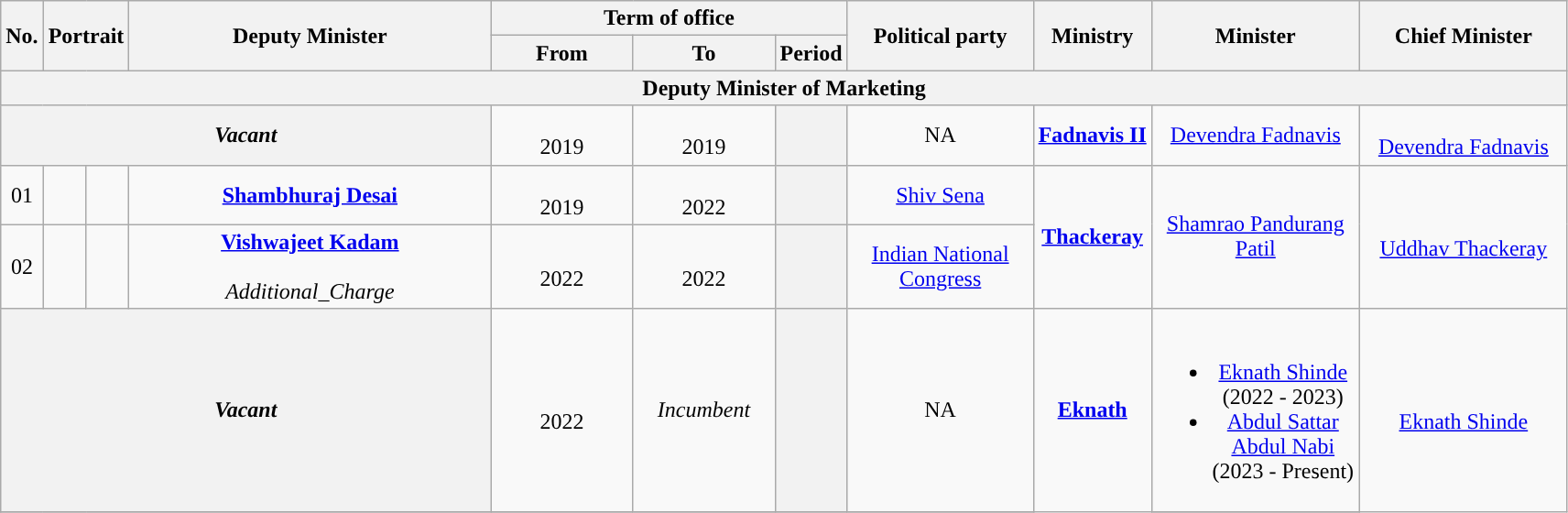<table class="wikitable" style="text-align:center">
<tr>
<th rowspan="2">No.</th>
<th rowspan="2" colspan="2">Portrait</th>
<th rowspan="2" style="width:16em">Deputy Minister<br></th>
<th colspan="3">Term of office</th>
<th rowspan="2" style="width:8em">Political party</th>
<th rowspan="2">Ministry</th>
<th rowspan="2" style="width:9em">Minister</th>
<th rowspan="2" style="width:9em">Chief Minister</th>
</tr>
<tr>
<th style="width:6em">From</th>
<th style="width:6em">To</th>
<th>Period</th>
</tr>
<tr>
<th colspan="11">Deputy Minister of Marketing</th>
</tr>
<tr>
<th colspan="04"><strong><em> Vacant</em></strong></th>
<td><br>2019</td>
<td><br>2019</td>
<th></th>
<td>NA</td>
<td rowspan="1"><a href='#'><strong>Fadnavis II</strong></a></td>
<td><a href='#'>Devendra Fadnavis</a></td>
<td rowspan="1"> <br><a href='#'>Devendra Fadnavis</a></td>
</tr>
<tr>
<td>01</td>
<td style="color:inherit;background:"></td>
<td></td>
<td><strong><a href='#'>Shambhuraj Desai</a></strong> <br> </td>
<td><br>2019</td>
<td><br>2022</td>
<th></th>
<td><a href='#'>Shiv Sena</a></td>
<td rowspan="2"><a href='#'><strong>Thackeray</strong></a></td>
<td rowspan="2"><a href='#'>Shamrao Pandurang Patil</a></td>
<td rowspan="2"> <br><a href='#'>Uddhav Thackeray</a></td>
</tr>
<tr>
<td>02</td>
<td style="color:inherit;background:"></td>
<td></td>
<td><strong><a href='#'>Vishwajeet Kadam</a></strong> <br> <br><em>Additional_Charge</em></td>
<td><br>2022</td>
<td><br>2022</td>
<th></th>
<td><a href='#'>Indian National Congress</a></td>
</tr>
<tr>
<th colspan="04"><strong><em>Vacant</em></strong></th>
<td><br>2022</td>
<td><em>Incumbent</em></td>
<th></th>
<td>NA</td>
<td rowspan="2"><a href='#'><strong>Eknath</strong></a></td>
<td><br><ul><li><a href='#'>Eknath Shinde</a><br>(2022 - 2023)</li><li><a href='#'>Abdul Sattar Abdul Nabi</a><br> (2023 - Present)</li></ul></td>
<td rowspan="2"> <br><a href='#'>Eknath Shinde</a></td>
</tr>
<tr>
</tr>
</table>
